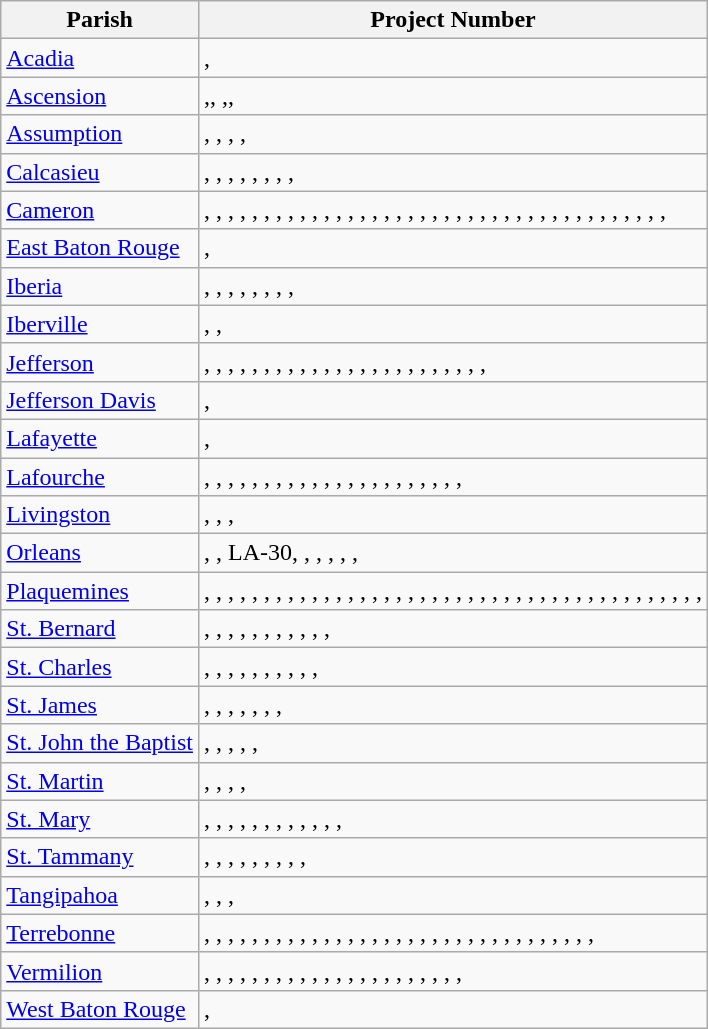<table class="wikitable">
<tr>
<th><strong>Parish</strong></th>
<th><strong>Project Number</strong></th>
</tr>
<tr>
<td><a href='#'>Acadia</a></td>
<td>, </td>
</tr>
<tr>
<td><a href='#'>Ascension</a></td>
<td>,, ,, </td>
</tr>
<tr>
<td><a href='#'>Assumption</a></td>
<td>, , , , </td>
</tr>
<tr>
<td><a href='#'>Calcasieu</a></td>
<td>, , , , , , , , </td>
</tr>
<tr>
<td><a href='#'>Cameron</a></td>
<td>, , , , , , , , , , , , , , , , , , , , , , , , , , , , , , , , , , , , , , , </td>
</tr>
<tr>
<td><a href='#'>East Baton Rouge</a></td>
<td>, </td>
</tr>
<tr>
<td><a href='#'>Iberia</a></td>
<td>, , , , , , , , </td>
</tr>
<tr>
<td><a href='#'>Iberville</a></td>
<td>, , </td>
</tr>
<tr>
<td><a href='#'>Jefferson</a></td>
<td>, , , , , , , , , , , , , , , , , , , , , , , , </td>
</tr>
<tr>
<td><a href='#'>Jefferson Davis</a></td>
<td>, </td>
</tr>
<tr>
<td><a href='#'>Lafayette</a></td>
<td>, </td>
</tr>
<tr>
<td><a href='#'>Lafourche</a></td>
<td>, , , , , , , , , , , , , , , , , , , , , , </td>
</tr>
<tr>
<td><a href='#'>Livingston</a></td>
<td>, , , </td>
</tr>
<tr>
<td><a href='#'>Orleans</a></td>
<td>, , LA-30, , , , , , </td>
</tr>
<tr>
<td><a href='#'>Plaquemines</a></td>
<td>, , , , , , , , , , , , , , , , , , , , , , , , , , , , , , , , , , , , , , , , , , </td>
</tr>
<tr>
<td><a href='#'>St. Bernard</a></td>
<td>, , , , , , , , , ,  , </td>
</tr>
<tr>
<td><a href='#'>St. Charles</a></td>
<td>, , , , , , , , , , </td>
</tr>
<tr>
<td><a href='#'>St. James</a></td>
<td>, , , , , , , </td>
</tr>
<tr>
<td><a href='#'>St. John the Baptist</a></td>
<td>, , , , , </td>
</tr>
<tr>
<td><a href='#'>St. Martin</a></td>
<td>, , , , </td>
</tr>
<tr>
<td><a href='#'>St. Mary</a></td>
<td>, , , , , , , , , , , , </td>
</tr>
<tr>
<td><a href='#'>St. Tammany</a></td>
<td>, , , , , , , , , </td>
</tr>
<tr>
<td><a href='#'>Tangipahoa</a></td>
<td>, , , </td>
</tr>
<tr>
<td><a href='#'>Terrebonne</a></td>
<td>, , , , , , , , , , , , , , , , , , , , , , , , , , , , , , , , , </td>
</tr>
<tr>
<td><a href='#'>Vermilion</a></td>
<td>, , , , , , , , , , , , , , , , , , , , , , </td>
</tr>
<tr>
<td><a href='#'>West Baton Rouge</a></td>
<td>, </td>
</tr>
</table>
